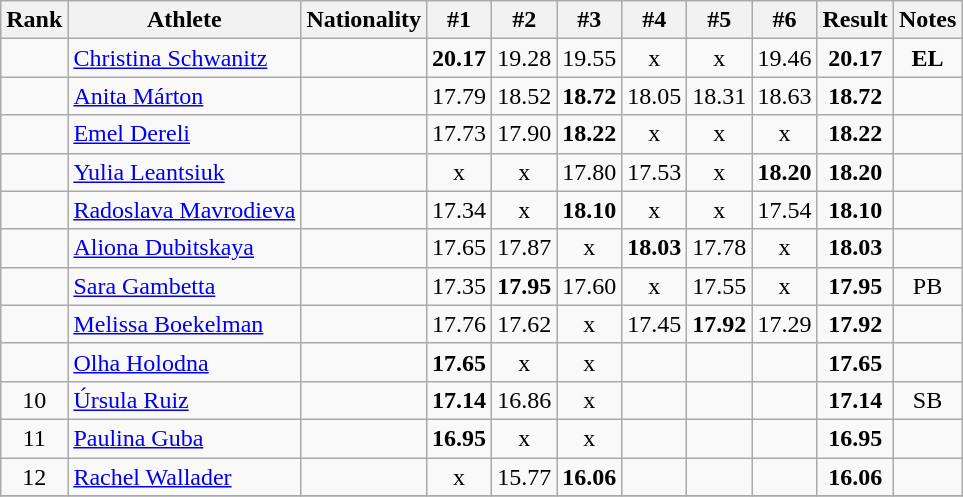<table class="wikitable sortable" style="text-align:center">
<tr>
<th>Rank</th>
<th>Athlete</th>
<th>Nationality</th>
<th>#1</th>
<th>#2</th>
<th>#3</th>
<th>#4</th>
<th>#5</th>
<th>#6</th>
<th>Result</th>
<th>Notes</th>
</tr>
<tr>
<td></td>
<td align="left"><a href='#'>Christina Schwanitz</a></td>
<td align=left></td>
<td><strong>20.17</strong></td>
<td>19.28</td>
<td>19.55</td>
<td>x</td>
<td>x</td>
<td>19.46</td>
<td><strong>20.17</strong></td>
<td><strong>EL</strong></td>
</tr>
<tr>
<td></td>
<td align="left"><a href='#'>Anita Márton</a></td>
<td align=left></td>
<td>17.79</td>
<td>18.52</td>
<td><strong>18.72</strong></td>
<td>18.05</td>
<td>18.31</td>
<td>18.63</td>
<td><strong>18.72</strong></td>
<td></td>
</tr>
<tr>
<td></td>
<td align="left"><a href='#'>Emel Dereli</a></td>
<td align=left></td>
<td>17.73</td>
<td>17.90</td>
<td><strong>18.22</strong></td>
<td>x</td>
<td>x</td>
<td>x</td>
<td><strong>18.22</strong></td>
<td></td>
</tr>
<tr>
<td></td>
<td align="left"><a href='#'>Yulia Leantsiuk</a></td>
<td align=left></td>
<td>x</td>
<td>x</td>
<td>17.80</td>
<td>17.53</td>
<td>x</td>
<td><strong>18.20</strong></td>
<td><strong>18.20</strong></td>
<td></td>
</tr>
<tr>
<td></td>
<td align="left"><a href='#'>Radoslava Mavrodieva</a></td>
<td align=left></td>
<td>17.34</td>
<td>x</td>
<td><strong>18.10</strong></td>
<td>x</td>
<td>x</td>
<td>17.54</td>
<td><strong>18.10</strong></td>
<td></td>
</tr>
<tr>
<td></td>
<td align="left"><a href='#'>Aliona Dubitskaya</a></td>
<td align=left></td>
<td>17.65</td>
<td>17.87</td>
<td>x</td>
<td><strong>18.03</strong></td>
<td>17.78</td>
<td>x</td>
<td><strong>18.03</strong></td>
<td></td>
</tr>
<tr>
<td></td>
<td align="left"><a href='#'>Sara Gambetta</a></td>
<td align=left></td>
<td>17.35</td>
<td><strong>17.95</strong></td>
<td>17.60</td>
<td>x</td>
<td>17.55</td>
<td>x</td>
<td><strong>17.95</strong></td>
<td>PB</td>
</tr>
<tr>
<td></td>
<td align="left"><a href='#'>Melissa Boekelman</a></td>
<td align=left></td>
<td>17.76</td>
<td>17.62</td>
<td>x</td>
<td>17.45</td>
<td><strong>17.92</strong></td>
<td>17.29</td>
<td><strong>17.92</strong></td>
<td></td>
</tr>
<tr>
<td></td>
<td align="left"><a href='#'>Olha Holodna</a></td>
<td align=left></td>
<td><strong>17.65</strong></td>
<td>x</td>
<td>x</td>
<td></td>
<td></td>
<td></td>
<td><strong>17.65</strong></td>
<td></td>
</tr>
<tr>
<td>10</td>
<td align="left"><a href='#'>Úrsula Ruiz</a></td>
<td align=left></td>
<td><strong>17.14</strong></td>
<td>16.86</td>
<td>x</td>
<td></td>
<td></td>
<td></td>
<td><strong>17.14</strong></td>
<td>SB</td>
</tr>
<tr>
<td>11</td>
<td align="left"><a href='#'>Paulina Guba</a></td>
<td align=left></td>
<td><strong>16.95</strong></td>
<td>x</td>
<td>x</td>
<td></td>
<td></td>
<td></td>
<td><strong>16.95</strong></td>
<td></td>
</tr>
<tr>
<td>12</td>
<td align="left"><a href='#'>Rachel Wallader</a></td>
<td align=left></td>
<td>x</td>
<td>15.77</td>
<td><strong>16.06</strong></td>
<td></td>
<td></td>
<td></td>
<td><strong>16.06</strong></td>
<td></td>
</tr>
<tr>
</tr>
</table>
